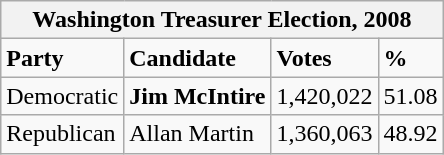<table class="wikitable">
<tr>
<th colspan="4">Washington Treasurer Election, 2008</th>
</tr>
<tr>
<td><strong>Party</strong></td>
<td><strong>Candidate</strong></td>
<td><strong>Votes</strong></td>
<td><strong>%</strong></td>
</tr>
<tr>
<td>Democratic</td>
<td><strong>Jim McIntire</strong></td>
<td>1,420,022</td>
<td>51.08</td>
</tr>
<tr>
<td>Republican</td>
<td>Allan Martin</td>
<td>1,360,063</td>
<td>48.92</td>
</tr>
</table>
